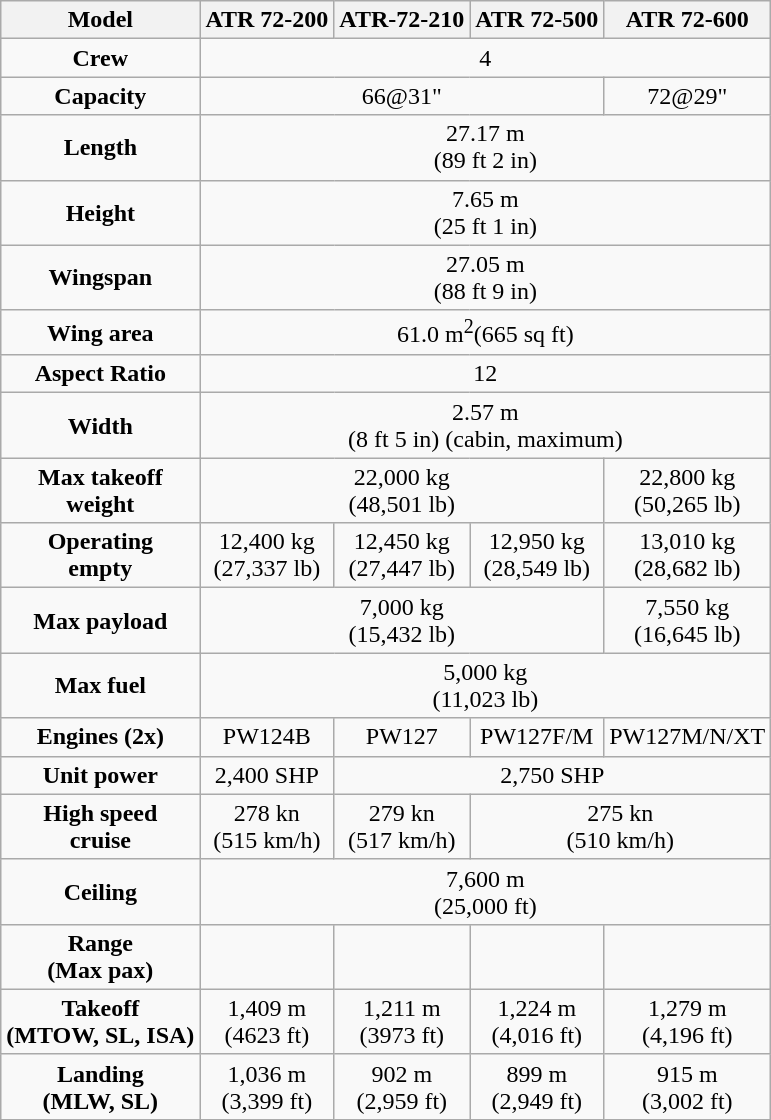<table class=wikitable style="text-align: center;">
<tr>
<th>Model</th>
<th>ATR 72-200</th>
<th>ATR-72-210</th>
<th>ATR 72-500</th>
<th>ATR 72-600</th>
</tr>
<tr>
<td><strong>Crew</strong></td>
<td colspan="4">4</td>
</tr>
<tr>
<td><strong>Capacity</strong></td>
<td colspan="3">66@31"</td>
<td>72@29"</td>
</tr>
<tr>
<td><strong>Length</strong></td>
<td colspan="4">27.17 m<br>(89 ft 2 in)</td>
</tr>
<tr>
<td><strong>Height</strong></td>
<td colspan="4">7.65 m<br>(25 ft 1 in)</td>
</tr>
<tr>
<td><strong>Wingspan</strong></td>
<td colspan="4">27.05 m<br>(88 ft 9 in)</td>
</tr>
<tr>
<td><strong>Wing area</strong></td>
<td colspan="4">61.0 m<sup>2</sup>(665 sq ft)</td>
</tr>
<tr>
<td><strong>Aspect Ratio</strong></td>
<td colspan="4">12</td>
</tr>
<tr>
<td><strong>Width</strong></td>
<td colspan="4">2.57 m<br>(8 ft 5 in) (cabin, maximum)</td>
</tr>
<tr>
<td><strong>Max takeoff</strong><br><strong>weight</strong></td>
<td colspan="3">22,000 kg<br>(48,501 lb)</td>
<td>22,800 kg<br>(50,265 lb)</td>
</tr>
<tr>
<td><strong>Operating</strong><br><strong>empty</strong></td>
<td>12,400 kg<br>(27,337 lb)</td>
<td>12,450 kg<br>(27,447 lb)</td>
<td>12,950 kg<br>(28,549 lb)</td>
<td>13,010 kg<br>(28,682 lb)</td>
</tr>
<tr>
<td><strong>Max payload</strong></td>
<td colspan="3">7,000 kg<br>(15,432 lb)</td>
<td>7,550 kg<br>(16,645 lb)</td>
</tr>
<tr>
<td><strong>Max fuel</strong></td>
<td colspan="4">5,000 kg<br>(11,023 lb)</td>
</tr>
<tr>
<td><strong>Engines (2x)</strong></td>
<td>PW124B</td>
<td>PW127</td>
<td>PW127F/M</td>
<td>PW127M/N/XT</td>
</tr>
<tr>
<td><strong>Unit power</strong></td>
<td>2,400 SHP</td>
<td colspan="3">2,750 SHP</td>
</tr>
<tr>
<td><strong>High speed</strong><br><strong>cruise</strong></td>
<td>278 kn<br>(515 km/h)</td>
<td>279 kn<br>(517 km/h)</td>
<td colspan="2">275 kn<br>(510 km/h)</td>
</tr>
<tr>
<td><strong>Ceiling</strong></td>
<td colspan="4">7,600 m<br>(25,000 ft)</td>
</tr>
<tr>
<td><strong>Range</strong><br><strong>(Max pax)</strong></td>
<td></td>
<td></td>
<td></td>
<td></td>
</tr>
<tr>
<td><strong>Takeoff</strong><br><strong>(MTOW, SL, ISA)</strong></td>
<td>1,409 m<br>(4623 ft)</td>
<td>1,211 m<br>(3973 ft)</td>
<td>1,224 m<br>(4,016 ft)</td>
<td>1,279 m<br>(4,196 ft)</td>
</tr>
<tr>
<td><strong>Landing</strong><br><strong>(MLW, SL)</strong></td>
<td>1,036 m<br>(3,399 ft)</td>
<td>902 m<br>(2,959 ft)</td>
<td>899 m<br>(2,949 ft)</td>
<td>915 m<br>(3,002 ft)</td>
</tr>
</table>
